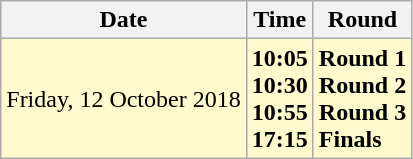<table class="wikitable">
<tr>
<th>Date</th>
<th>Time</th>
<th>Round</th>
</tr>
<tr>
<td style=background:lemonchiffon>Friday, 12 October 2018</td>
<td style=background:lemonchiffon align=right><strong>10:05<br>10:30<br>10:55<br>17:15</strong></td>
<td style=background:lemonchiffon><strong>Round 1<br>Round 2<br>Round 3<br>Finals</strong></td>
</tr>
</table>
